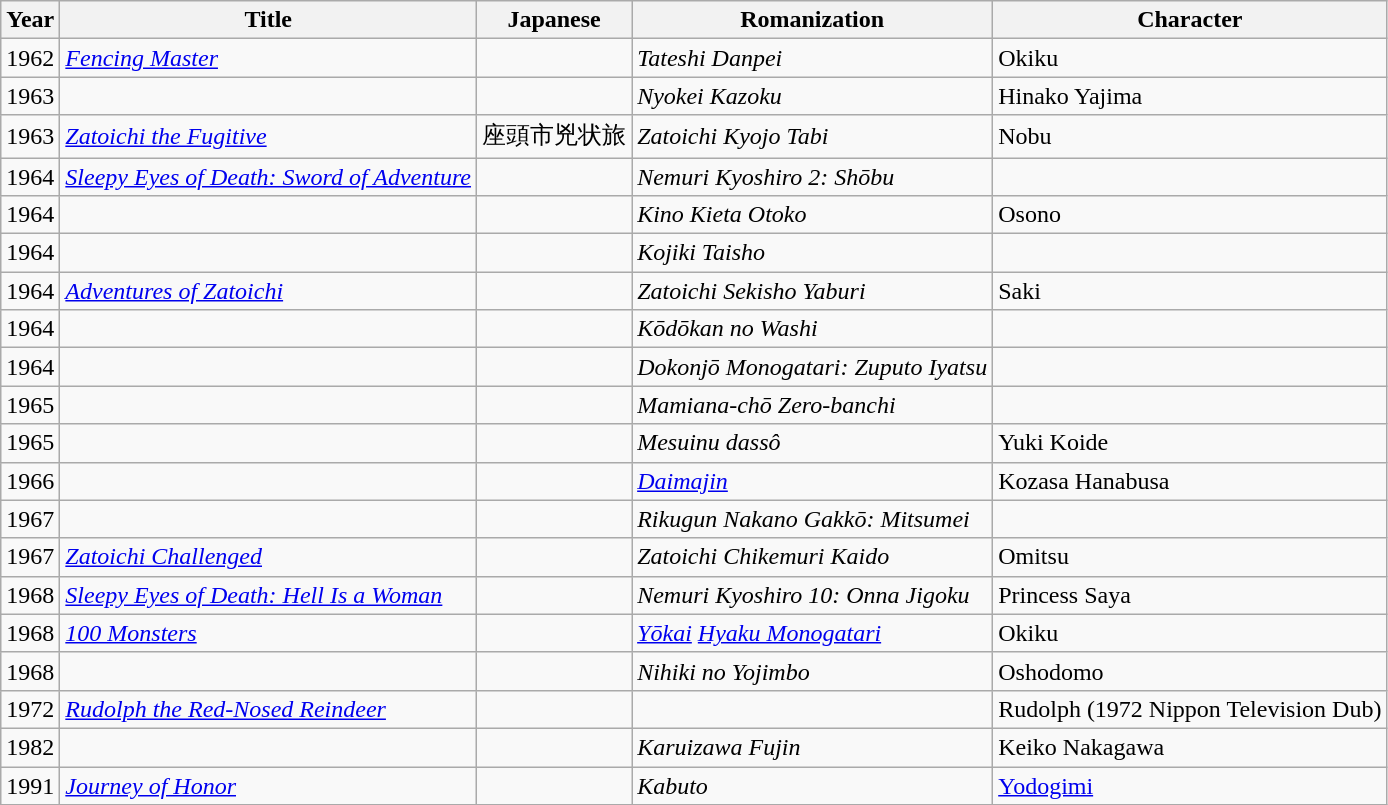<table class="wikitable">
<tr>
<th>Year</th>
<th>Title</th>
<th>Japanese</th>
<th>Romanization</th>
<th>Character</th>
</tr>
<tr>
<td>1962</td>
<td><em><a href='#'>Fencing Master</a></em></td>
<td></td>
<td><em>Tateshi Danpei</em></td>
<td>Okiku</td>
</tr>
<tr>
<td>1963</td>
<td></td>
<td></td>
<td><em>Nyokei Kazoku</em></td>
<td>Hinako Yajima</td>
</tr>
<tr>
<td>1963</td>
<td><em><a href='#'>Zatoichi the Fugitive</a></em></td>
<td>座頭市兇状旅</td>
<td><em>Zatoichi Kyojo Tabi</em></td>
<td>Nobu</td>
</tr>
<tr>
<td>1964</td>
<td><em><a href='#'>Sleepy Eyes of Death: Sword of Adventure</a></em></td>
<td></td>
<td><em>Nemuri Kyoshiro 2: Shōbu</em></td>
<td></td>
</tr>
<tr>
<td>1964</td>
<td></td>
<td></td>
<td><em>Kino Kieta Otoko</em></td>
<td>Osono</td>
</tr>
<tr>
<td>1964</td>
<td></td>
<td></td>
<td><em>Kojiki Taisho</em></td>
<td></td>
</tr>
<tr>
<td>1964</td>
<td><em><a href='#'>Adventures of Zatoichi</a></em></td>
<td></td>
<td><em>Zatoichi Sekisho Yaburi</em></td>
<td>Saki</td>
</tr>
<tr>
<td>1964</td>
<td></td>
<td></td>
<td><em>Kōdōkan no Washi</em></td>
<td></td>
</tr>
<tr>
<td>1964</td>
<td></td>
<td></td>
<td><em>Dokonjō Monogatari: Zuputo Iyatsu</em></td>
<td></td>
</tr>
<tr>
<td>1965</td>
<td></td>
<td></td>
<td><em>Mamiana-chō Zero-banchi</em></td>
<td></td>
</tr>
<tr>
<td>1965</td>
<td></td>
<td></td>
<td><em>Mesuinu dassô</em></td>
<td>Yuki Koide</td>
</tr>
<tr>
<td>1966</td>
<td></td>
<td></td>
<td><em><a href='#'>Daimajin</a></em></td>
<td>Kozasa Hanabusa</td>
</tr>
<tr>
<td>1967</td>
<td></td>
<td></td>
<td><em>Rikugun Nakano Gakkō: Mitsumei</em></td>
<td></td>
</tr>
<tr>
<td>1967</td>
<td><em><a href='#'>Zatoichi Challenged</a></em></td>
<td></td>
<td><em>Zatoichi Chikemuri Kaido</em></td>
<td>Omitsu</td>
</tr>
<tr>
<td>1968</td>
<td><em><a href='#'>Sleepy Eyes of Death: Hell Is a Woman</a></em></td>
<td></td>
<td><em>Nemuri Kyoshiro 10: Onna Jigoku</em></td>
<td>Princess Saya</td>
</tr>
<tr>
<td>1968</td>
<td><em><a href='#'>100 Monsters</a></em></td>
<td></td>
<td><em><a href='#'>Yōkai</a> <a href='#'>Hyaku Monogatari</a></em></td>
<td>Okiku</td>
</tr>
<tr>
<td>1968</td>
<td></td>
<td></td>
<td><em>Nihiki no Yojimbo</em></td>
<td>Oshodomo</td>
</tr>
<tr>
<td>1972</td>
<td><em><a href='#'>Rudolph the Red-Nosed Reindeer</a></em></td>
<td></td>
<td></td>
<td>Rudolph (1972 Nippon Television Dub)</td>
</tr>
<tr>
<td>1982</td>
<td></td>
<td></td>
<td><em>Karuizawa Fujin</em></td>
<td>Keiko Nakagawa</td>
</tr>
<tr>
<td>1991</td>
<td><em><a href='#'>Journey of Honor</a></em></td>
<td></td>
<td><em>Kabuto</em></td>
<td><a href='#'>Yodogimi</a></td>
</tr>
</table>
